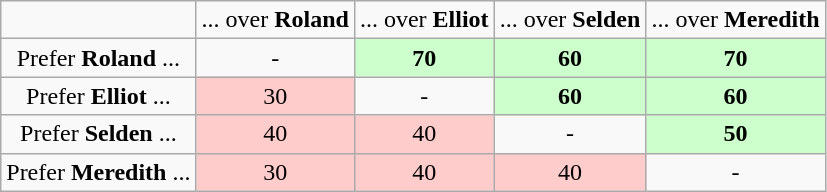<table class="wikitable" style="text-align:center">
<tr>
<td></td>
<td>... over <strong>Roland</strong></td>
<td>... over <strong>Elliot</strong></td>
<td>... over <strong>Selden</strong></td>
<td>... over <strong>Meredith</strong></td>
</tr>
<tr>
<td>Prefer <strong>Roland</strong> ...</td>
<td>-</td>
<td style="background-color:#ccffcc"><strong>70</strong></td>
<td style="background-color:#ccffcc"><strong>60</strong></td>
<td style="background-color:#ccffcc"><strong>70</strong></td>
</tr>
<tr>
<td>Prefer <strong>Elliot</strong> ...</td>
<td style="background-color:#ffcccc">30</td>
<td>-</td>
<td style="background-color:#ccffcc"><strong>60</strong></td>
<td style="background-color:#ccffcc"><strong>60</strong></td>
</tr>
<tr>
<td>Prefer <strong>Selden</strong> ...</td>
<td style="background-color:#ffcccc">40</td>
<td style="background-color:#ffcccc">40</td>
<td>-</td>
<td style="background-color:#ccffcc"><strong>50</strong></td>
</tr>
<tr>
<td>Prefer <strong>Meredith</strong> ...</td>
<td style="background-color:#ffcccc">30</td>
<td style="background-color:#ffcccc">40</td>
<td style="background-color:#ffcccc">40</td>
<td>-</td>
</tr>
</table>
